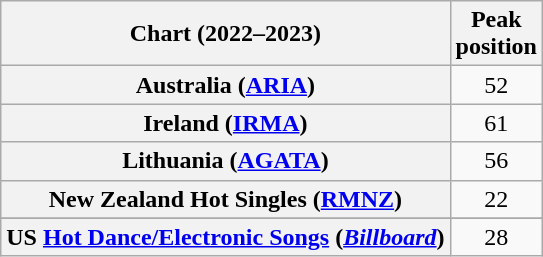<table class="wikitable sortable plainrowheaders" style="text-align:center">
<tr>
<th scope="col">Chart (2022–2023)</th>
<th scope="col">Peak<br>position</th>
</tr>
<tr>
<th scope="row">Australia (<a href='#'>ARIA</a>)</th>
<td>52</td>
</tr>
<tr>
<th scope="row">Ireland (<a href='#'>IRMA</a>)</th>
<td>61</td>
</tr>
<tr>
<th scope="row">Lithuania (<a href='#'>AGATA</a>)</th>
<td>56</td>
</tr>
<tr>
<th scope="row">New Zealand Hot Singles (<a href='#'>RMNZ</a>)</th>
<td>22</td>
</tr>
<tr>
</tr>
<tr>
</tr>
<tr>
<th scope="row">US <a href='#'>Hot Dance/Electronic Songs</a> (<em><a href='#'>Billboard</a></em>)</th>
<td>28</td>
</tr>
</table>
